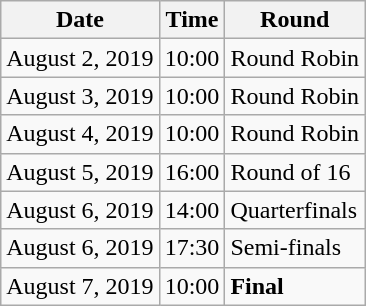<table class="wikitable">
<tr>
<th>Date</th>
<th>Time</th>
<th>Round</th>
</tr>
<tr>
<td>August 2, 2019</td>
<td>10:00</td>
<td>Round Robin</td>
</tr>
<tr>
<td>August 3, 2019</td>
<td>10:00</td>
<td>Round Robin</td>
</tr>
<tr>
<td>August 4, 2019</td>
<td>10:00</td>
<td>Round Robin</td>
</tr>
<tr>
<td>August 5, 2019</td>
<td>16:00</td>
<td>Round of 16</td>
</tr>
<tr>
<td>August 6, 2019</td>
<td>14:00</td>
<td>Quarterfinals</td>
</tr>
<tr>
<td>August 6, 2019</td>
<td>17:30</td>
<td>Semi-finals</td>
</tr>
<tr>
<td>August 7, 2019</td>
<td>10:00</td>
<td><strong>Final</strong></td>
</tr>
</table>
